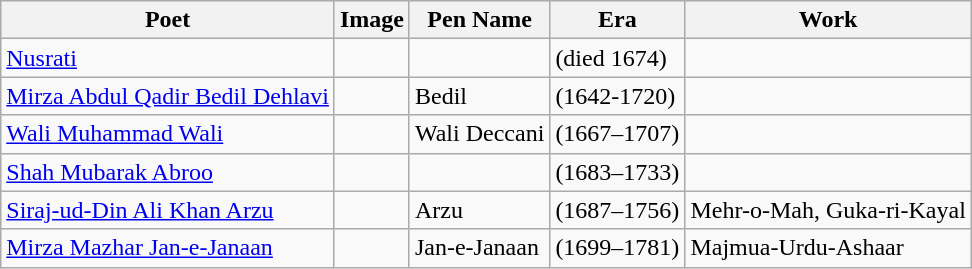<table class="wikitable">
<tr>
<th>Poet</th>
<th>Image</th>
<th>Pen Name</th>
<th>Era</th>
<th>Work</th>
</tr>
<tr>
<td><a href='#'>Nusrati</a></td>
<td></td>
<td></td>
<td>(died 1674)</td>
<td></td>
</tr>
<tr>
<td><a href='#'>Mirza Abdul Qadir Bedil Dehlavi</a></td>
<td></td>
<td>Bedil</td>
<td>(1642-1720)</td>
<td></td>
</tr>
<tr>
<td><a href='#'>Wali Muhammad Wali</a></td>
<td><br></td>
<td>Wali Deccani</td>
<td>(1667–1707)</td>
<td></td>
</tr>
<tr>
<td><a href='#'>Shah Mubarak Abroo</a></td>
<td></td>
<td></td>
<td>(1683–1733)</td>
<td></td>
</tr>
<tr>
<td><a href='#'>Siraj-ud-Din Ali Khan Arzu</a></td>
<td></td>
<td>Arzu</td>
<td>(1687–1756)</td>
<td>Mehr-o-Mah, Guka-ri-Kayal</td>
</tr>
<tr>
<td><a href='#'>Mirza Mazhar Jan-e-Janaan</a></td>
<td><br></td>
<td>Jan-e-Janaan</td>
<td>(1699–1781)</td>
<td>Majmua-Urdu-Ashaar</td>
</tr>
</table>
